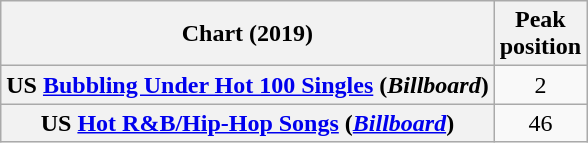<table class="wikitable plainrowheaders" style="text-align:center">
<tr>
<th scope="col">Chart (2019)</th>
<th scope="col">Peak<br>position</th>
</tr>
<tr>
<th scope="row">US <a href='#'>Bubbling Under Hot 100 Singles</a> (<em>Billboard</em>)</th>
<td>2</td>
</tr>
<tr>
<th scope="row">US <a href='#'>Hot R&B/Hip-Hop Songs</a> (<em><a href='#'>Billboard</a></em>)</th>
<td>46</td>
</tr>
</table>
